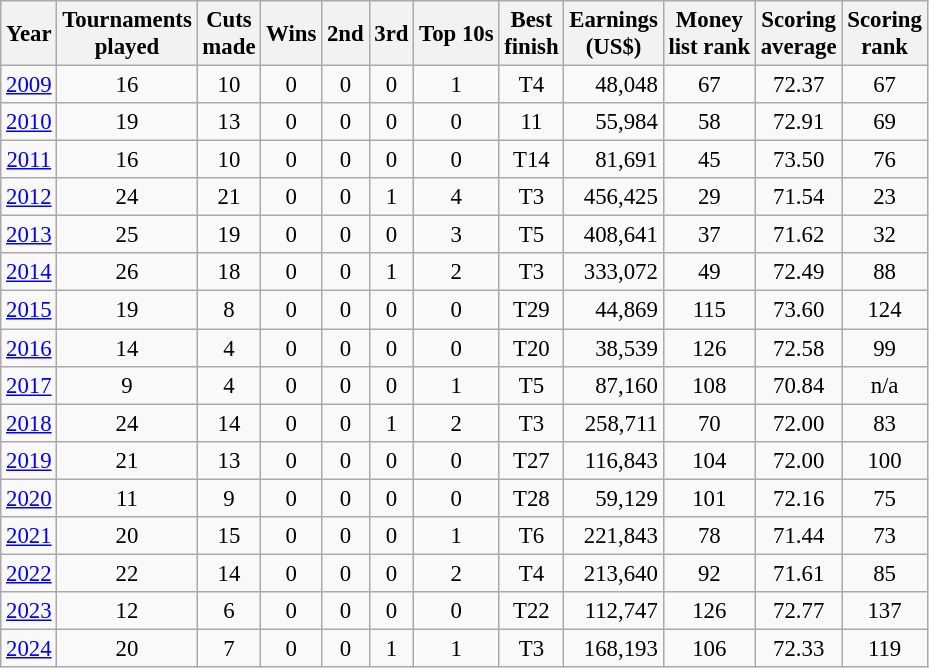<table class="wikitable" style="text-align:center; font-size: 95%;">
<tr>
<th>Year</th>
<th>Tournaments <br>played</th>
<th>Cuts <br>made</th>
<th>Wins</th>
<th>2nd</th>
<th>3rd</th>
<th>Top 10s</th>
<th>Best <br>finish</th>
<th>Earnings<br>(US$)</th>
<th>Money <br>list rank</th>
<th>Scoring <br>average</th>
<th>Scoring <br>rank</th>
</tr>
<tr>
<td><a href='#'>2009</a></td>
<td>16</td>
<td>10</td>
<td>0</td>
<td>0</td>
<td>0</td>
<td>1</td>
<td>T4</td>
<td align="right">48,048</td>
<td>67</td>
<td>72.37</td>
<td>67</td>
</tr>
<tr>
<td><a href='#'>2010</a></td>
<td>19</td>
<td>13</td>
<td>0</td>
<td>0</td>
<td>0</td>
<td>0</td>
<td>11</td>
<td align="right">55,984</td>
<td>58</td>
<td>72.91</td>
<td>69</td>
</tr>
<tr>
<td><a href='#'>2011</a></td>
<td>16</td>
<td>10</td>
<td>0</td>
<td>0</td>
<td>0</td>
<td>0</td>
<td>T14</td>
<td align="right">81,691</td>
<td>45</td>
<td>73.50</td>
<td>76</td>
</tr>
<tr>
<td><a href='#'>2012</a></td>
<td>24</td>
<td>21</td>
<td>0</td>
<td>0</td>
<td>1</td>
<td>4</td>
<td>T3</td>
<td align="right">456,425</td>
<td>29</td>
<td>71.54</td>
<td>23</td>
</tr>
<tr>
<td><a href='#'>2013</a></td>
<td>25</td>
<td>19</td>
<td>0</td>
<td>0</td>
<td>0</td>
<td>3</td>
<td>T5</td>
<td align="right">408,641</td>
<td>37</td>
<td>71.62</td>
<td>32</td>
</tr>
<tr>
<td><a href='#'>2014</a></td>
<td>26</td>
<td>18</td>
<td>0</td>
<td>0</td>
<td>1</td>
<td>2</td>
<td>T3</td>
<td align="right">333,072</td>
<td>49</td>
<td>72.49</td>
<td>88</td>
</tr>
<tr>
<td><a href='#'>2015</a></td>
<td>19</td>
<td>8</td>
<td>0</td>
<td>0</td>
<td>0</td>
<td>0</td>
<td>T29</td>
<td align="right">44,869</td>
<td>115</td>
<td>73.60</td>
<td>124</td>
</tr>
<tr>
<td><a href='#'>2016</a></td>
<td>14</td>
<td>4</td>
<td>0</td>
<td>0</td>
<td>0</td>
<td>0</td>
<td>T20</td>
<td align=right>38,539</td>
<td>126</td>
<td>72.58</td>
<td>99</td>
</tr>
<tr>
<td><a href='#'>2017</a></td>
<td>9</td>
<td>4</td>
<td>0</td>
<td>0</td>
<td>0</td>
<td>1</td>
<td>T5</td>
<td align=right>87,160</td>
<td>108</td>
<td>70.84</td>
<td>n/a</td>
</tr>
<tr>
<td><a href='#'>2018</a></td>
<td>24</td>
<td>14</td>
<td>0</td>
<td>0</td>
<td>1</td>
<td>2</td>
<td>T3</td>
<td align=right>258,711</td>
<td>70</td>
<td>72.00</td>
<td>83</td>
</tr>
<tr>
<td><a href='#'>2019</a></td>
<td>21</td>
<td>13</td>
<td>0</td>
<td>0</td>
<td>0</td>
<td>0</td>
<td>T27</td>
<td align=right>116,843</td>
<td>104</td>
<td>72.00</td>
<td>100</td>
</tr>
<tr>
<td><a href='#'>2020</a></td>
<td>11</td>
<td>9</td>
<td>0</td>
<td>0</td>
<td>0</td>
<td>0</td>
<td>T28</td>
<td align=right>59,129</td>
<td>101</td>
<td>72.16</td>
<td>75</td>
</tr>
<tr>
<td><a href='#'>2021</a></td>
<td>20</td>
<td>15</td>
<td>0</td>
<td>0</td>
<td>0</td>
<td>1</td>
<td>T6</td>
<td align=right>221,843</td>
<td>78</td>
<td>71.44</td>
<td>73</td>
</tr>
<tr>
<td><a href='#'>2022</a></td>
<td>22</td>
<td>14</td>
<td>0</td>
<td>0</td>
<td>0</td>
<td>2</td>
<td>T4</td>
<td align=right>213,640</td>
<td>92</td>
<td>71.61</td>
<td>85</td>
</tr>
<tr>
<td><a href='#'>2023</a></td>
<td>12</td>
<td>6</td>
<td>0</td>
<td>0</td>
<td>0</td>
<td>0</td>
<td>T22</td>
<td align=right>112,747</td>
<td>126</td>
<td>72.77</td>
<td>137</td>
</tr>
<tr>
<td><a href='#'>2024</a></td>
<td>20</td>
<td>7</td>
<td>0</td>
<td>0</td>
<td>1</td>
<td>1</td>
<td>T3</td>
<td align=right>168,193</td>
<td>106</td>
<td>72.33</td>
<td>119</td>
</tr>
</table>
